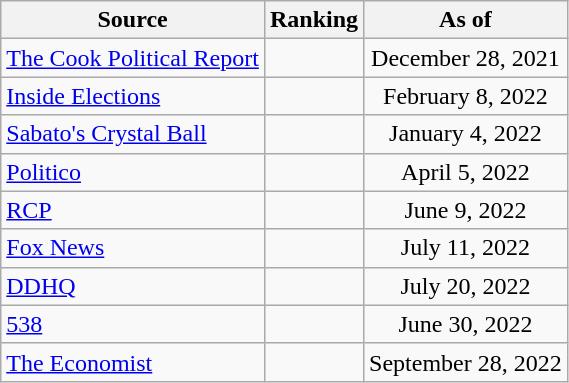<table class="wikitable" style="text-align:center">
<tr>
<th>Source</th>
<th>Ranking</th>
<th>As of</th>
</tr>
<tr>
<td align=left><a href='#'>The Cook Political Report</a></td>
<td></td>
<td>December 28, 2021</td>
</tr>
<tr>
<td align=left><a href='#'>Inside Elections</a></td>
<td></td>
<td>February 8, 2022</td>
</tr>
<tr>
<td align=left><a href='#'>Sabato's Crystal Ball</a></td>
<td></td>
<td>January 4, 2022</td>
</tr>
<tr>
<td style="text-align:left;"><a href='#'>Politico</a></td>
<td></td>
<td>April 5, 2022</td>
</tr>
<tr>
<td style="text-align:left;"><a href='#'>RCP</a></td>
<td></td>
<td>June 9, 2022</td>
</tr>
<tr>
<td align=left><a href='#'>Fox News</a></td>
<td></td>
<td>July 11, 2022</td>
</tr>
<tr>
<td style="text-align:left;"><a href='#'>DDHQ</a></td>
<td></td>
<td>July 20, 2022</td>
</tr>
<tr>
<td style="text-align:left;"><a href='#'>538</a></td>
<td></td>
<td>June 30, 2022</td>
</tr>
<tr>
<td align="left"><a href='#'>The Economist</a></td>
<td></td>
<td>September 28, 2022</td>
</tr>
</table>
